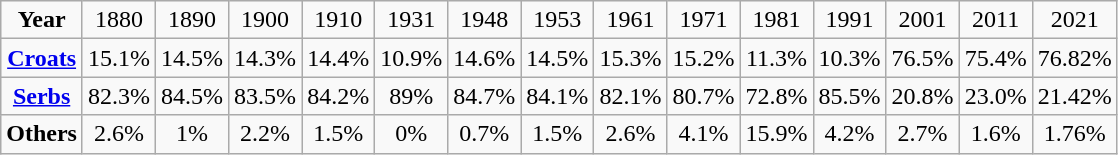<table class="wikitable" style="; text-align: center;">
<tr>
<td><strong>Year</strong></td>
<td>1880</td>
<td>1890</td>
<td>1900</td>
<td>1910</td>
<td>1931</td>
<td>1948</td>
<td>1953</td>
<td>1961</td>
<td>1971</td>
<td>1981</td>
<td>1991</td>
<td>2001</td>
<td>2011</td>
<td>2021</td>
</tr>
<tr>
<td><strong><a href='#'>Croats</a></strong></td>
<td>15.1%</td>
<td>14.5%</td>
<td>14.3%</td>
<td>14.4%</td>
<td>10.9%</td>
<td>14.6%</td>
<td>14.5%</td>
<td>15.3%</td>
<td>15.2%</td>
<td>11.3%</td>
<td>10.3%</td>
<td>76.5%</td>
<td>75.4%</td>
<td>76.82%</td>
</tr>
<tr>
<td><strong><a href='#'>Serbs</a></strong></td>
<td>82.3%</td>
<td>84.5%</td>
<td>83.5%</td>
<td>84.2%</td>
<td>89%</td>
<td>84.7%</td>
<td>84.1%</td>
<td>82.1%</td>
<td>80.7%</td>
<td>72.8%</td>
<td>85.5%</td>
<td>20.8%</td>
<td>23.0%</td>
<td>21.42%</td>
</tr>
<tr>
<td><strong>Others</strong></td>
<td>2.6%</td>
<td>1%</td>
<td>2.2%</td>
<td>1.5%</td>
<td>0%</td>
<td>0.7%</td>
<td>1.5%</td>
<td>2.6%</td>
<td>4.1%</td>
<td>15.9%</td>
<td>4.2%</td>
<td>2.7%</td>
<td>1.6%</td>
<td>1.76%</td>
</tr>
</table>
